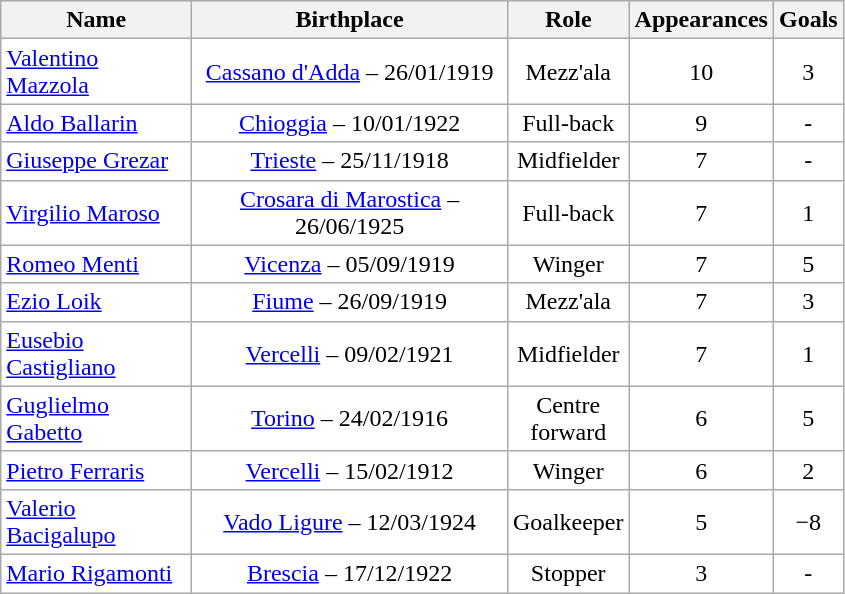<table class="wikitable">
<tr align=center bgcolor=#efefef>
<th width=120>Name</th>
<th width=203>Birthplace</th>
<th width=50>Role</th>
<th width=20>Appearances</th>
<th width=20>Goals</th>
</tr>
<tr align=center style="background:#FFFFFF;">
<td style="text-align:left;"><a href='#'>Valentino Mazzola</a></td>
<td><a href='#'>Cassano d'Adda</a> – 26/01/1919</td>
<td>Mezz'ala</td>
<td>10</td>
<td>3</td>
</tr>
<tr align=center style="background:#FFFFFF;">
<td style="text-align:left;"><a href='#'>Aldo Ballarin</a></td>
<td><a href='#'>Chioggia</a> – 10/01/1922</td>
<td>Full-back</td>
<td>9</td>
<td>-</td>
</tr>
<tr align=center style="background:#FFFFFF;">
<td style="text-align:left;"><a href='#'>Giuseppe Grezar</a></td>
<td><a href='#'>Trieste</a> – 25/11/1918</td>
<td>Midfielder</td>
<td>7</td>
<td>-</td>
</tr>
<tr align=center style="background:#FFFFFF;">
<td style="text-align:left;"><a href='#'>Virgilio Maroso</a></td>
<td><a href='#'>Crosara di Marostica</a> – 26/06/1925</td>
<td>Full-back</td>
<td>7</td>
<td>1</td>
</tr>
<tr align=center style="background:#FFFFFF;">
<td style="text-align:left;"><a href='#'>Romeo Menti</a></td>
<td><a href='#'>Vicenza</a> – 05/09/1919</td>
<td>Winger</td>
<td>7</td>
<td>5</td>
</tr>
<tr align=center style="background:#FFFFFF;">
<td style="text-align:left;"><a href='#'>Ezio Loik</a></td>
<td><a href='#'>Fiume</a> – 26/09/1919</td>
<td>Mezz'ala</td>
<td>7</td>
<td>3</td>
</tr>
<tr align=center style="background:#FFFFFF;">
<td style="text-align:left;"><a href='#'>Eusebio Castigliano</a></td>
<td><a href='#'>Vercelli</a> – 09/02/1921</td>
<td>Midfielder</td>
<td>7</td>
<td>1</td>
</tr>
<tr align=center style="background:#FFFFFF;">
<td style="text-align:left;"><a href='#'>Guglielmo Gabetto</a></td>
<td><a href='#'>Torino</a> – 24/02/1916</td>
<td>Centre forward</td>
<td>6</td>
<td>5</td>
</tr>
<tr align=center style="background:#FFFFFF;">
<td style="text-align:left;"><a href='#'>Pietro Ferraris</a></td>
<td><a href='#'>Vercelli</a> – 15/02/1912</td>
<td>Winger</td>
<td>6</td>
<td>2</td>
</tr>
<tr align=center style="background:#FFFFFF;">
<td style="text-align:left;"><a href='#'>Valerio Bacigalupo</a></td>
<td><a href='#'>Vado Ligure</a> – 12/03/1924</td>
<td>Goalkeeper</td>
<td>5</td>
<td>−8</td>
</tr>
<tr align=center style="background:#FFFFFF;">
<td style="text-align:left;"><a href='#'>Mario Rigamonti</a></td>
<td><a href='#'>Brescia</a> – 17/12/1922</td>
<td>Stopper</td>
<td>3</td>
<td>-</td>
</tr>
</table>
